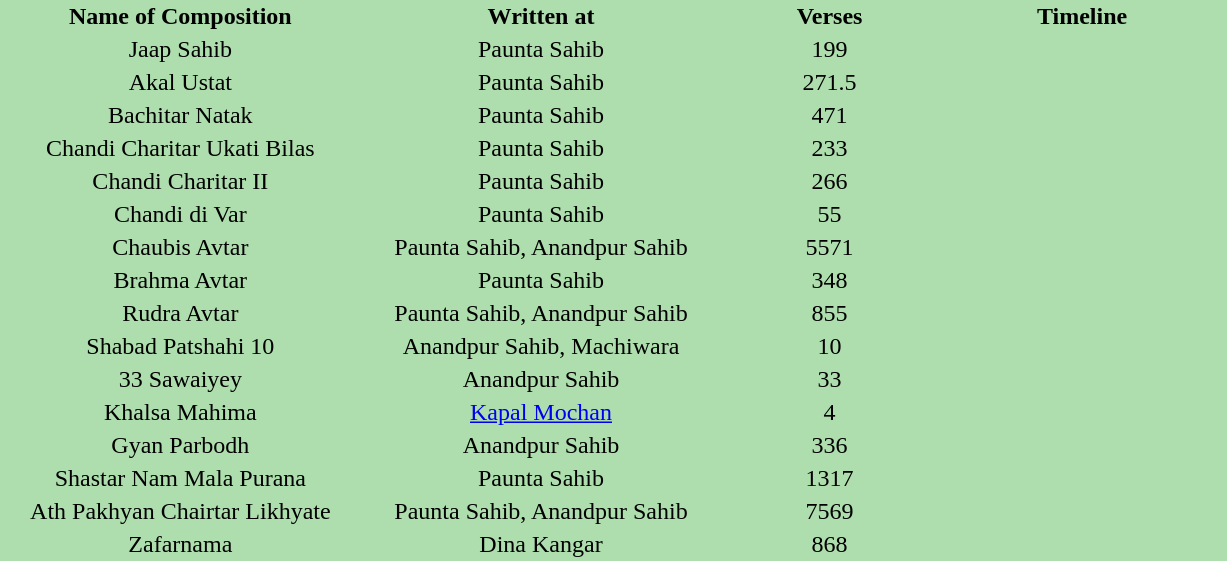<table cellpadding="2" cellspacing="0" style="text-align:center; background:#aedead; border:1">
<tr>
<td width=25%><strong>Name of Composition</strong></td>
<td width=25%><strong>Written at</strong></td>
<td width=15%><strong>Verses</strong></td>
<td width=20%><strong>Timeline</strong></td>
</tr>
<tr>
<td>Jaap Sahib</td>
<td>Paunta Sahib</td>
<td>199</td>
<td></td>
</tr>
<tr>
<td>Akal Ustat</td>
<td>Paunta Sahib</td>
<td>271.5</td>
<td></td>
</tr>
<tr>
<td>Bachitar Natak</td>
<td>Paunta Sahib</td>
<td>471</td>
<td></td>
</tr>
<tr>
<td>Chandi Charitar Ukati Bilas</td>
<td>Paunta Sahib</td>
<td>233</td>
<td></td>
</tr>
<tr>
<td>Chandi Charitar II</td>
<td>Paunta Sahib</td>
<td>266</td>
<td></td>
</tr>
<tr>
<td>Chandi di Var</td>
<td>Paunta Sahib</td>
<td>55</td>
<td></td>
</tr>
<tr>
<td>Chaubis Avtar</td>
<td>Paunta Sahib, Anandpur Sahib</td>
<td>5571</td>
<td></td>
</tr>
<tr>
<td>Brahma Avtar</td>
<td>Paunta Sahib</td>
<td>348</td>
<td></td>
</tr>
<tr>
<td>Rudra Avtar</td>
<td>Paunta Sahib, Anandpur Sahib</td>
<td>855</td>
<td></td>
</tr>
<tr>
<td>Shabad Patshahi 10</td>
<td>Anandpur Sahib, Machiwara</td>
<td>10</td>
<td></td>
</tr>
<tr>
<td>33 Sawaiyey</td>
<td>Anandpur Sahib</td>
<td>33</td>
<td></td>
</tr>
<tr>
<td>Khalsa Mahima</td>
<td><a href='#'>Kapal Mochan</a></td>
<td>4</td>
<td></td>
</tr>
<tr>
<td>Gyan Parbodh</td>
<td>Anandpur Sahib</td>
<td>336</td>
<td></td>
</tr>
<tr>
<td>Shastar Nam Mala Purana</td>
<td>Paunta Sahib</td>
<td>1317</td>
<td></td>
</tr>
<tr>
<td>Ath Pakhyan Chairtar Likhyate</td>
<td>Paunta Sahib, Anandpur Sahib</td>
<td>7569</td>
<td></td>
</tr>
<tr>
<td>Zafarnama</td>
<td>Dina Kangar</td>
<td>868</td>
<td></td>
</tr>
</table>
